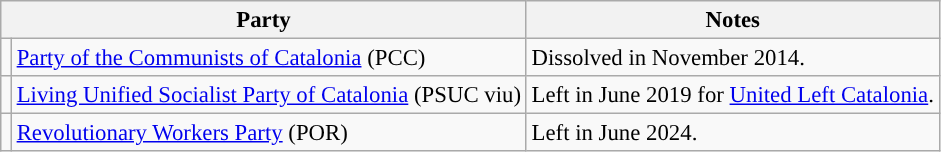<table class="wikitable" style="text-align:left; font-size:95%;">
<tr>
<th colspan="2">Party</th>
<th>Notes</th>
</tr>
<tr>
<td></td>
<td><a href='#'>Party of the Communists of Catalonia</a> (PCC)</td>
<td>Dissolved in November 2014.</td>
</tr>
<tr>
<td></td>
<td><a href='#'>Living Unified Socialist Party of Catalonia</a> (PSUC viu)</td>
<td>Left in June 2019 for <a href='#'>United Left Catalonia</a>.</td>
</tr>
<tr>
<td></td>
<td><a href='#'>Revolutionary Workers Party</a> (POR)</td>
<td>Left in June 2024.</td>
</tr>
</table>
